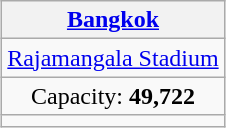<table class="wikitable" style="text-align:center;margin: auto">
<tr>
<th><a href='#'>Bangkok</a></th>
</tr>
<tr>
<td><a href='#'>Rajamangala Stadium</a></td>
</tr>
<tr>
<td>Capacity: <strong>49,722</strong></td>
</tr>
<tr>
<td></td>
</tr>
</table>
